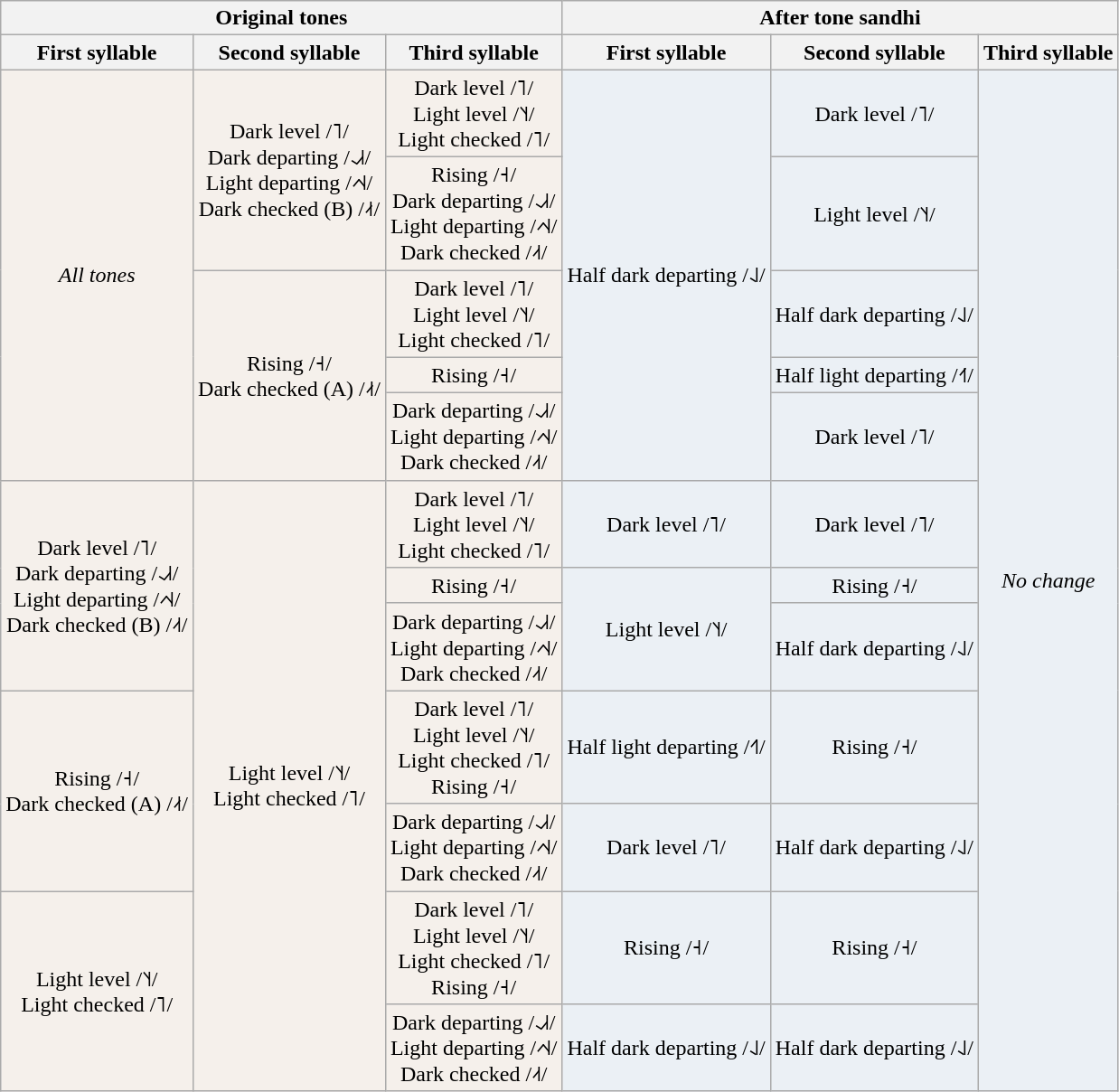<table class="wikitable mw-collapsible" style="text-align:center">
<tr>
<th colspan=3>Original tones</th>
<th colspan=3>After tone sandhi</th>
</tr>
<tr>
<th>First syllable</th>
<th>Second syllable</th>
<th>Third syllable</th>
<th>First syllable</th>
<th>Second syllable</th>
<th>Third syllable</th>
</tr>
<tr>
<td rowspan=5 bgcolor="#F5F0EB"><em>All tones</em></td>
<td rowspan=2 bgcolor="#F5F0EB">Dark level /˥/<br>Dark departing /˨˩˧/<br>Light departing /˨˦˨/<br>Dark checked (B) /˨˦/</td>
<td bgcolor="#F5F0EB">Dark level /˥/<br>Light level /˥˧/<br>Light checked /˥/</td>
<td rowspan=5 bgcolor="#EBF0F5">Half dark departing /˨˩/</td>
<td bgcolor="#EBF0F5">Dark level /˥/</td>
<td rowspan=12 bgcolor="#EBF0F5"><em>No change</em></td>
</tr>
<tr>
<td bgcolor="#F5F0EB">Rising /˧/<br>Dark departing /˨˩˧/<br>Light departing /˨˦˨/<br>Dark checked /˨˦/</td>
<td bgcolor="#EBF0F5">Light level /˥˧/</td>
</tr>
<tr>
<td rowspan=3 bgcolor="#F5F0EB">Rising /˧/<br>Dark checked (A) /˨˦/</td>
<td bgcolor="#F5F0EB">Dark level /˥/<br>Light level /˥˧/<br>Light checked /˥/</td>
<td bgcolor="#EBF0F5">Half dark departing /˨˩/</td>
</tr>
<tr>
<td bgcolor="#F5F0EB">Rising /˧/</td>
<td bgcolor="#EBF0F5">Half light departing /˧˥/</td>
</tr>
<tr>
<td bgcolor="#F5F0EB">Dark departing /˨˩˧/<br>Light departing /˨˦˨/<br>Dark checked /˨˦/</td>
<td bgcolor="#EBF0F5">Dark level /˥/</td>
</tr>
<tr>
<td rowspan=3 bgcolor="#F5F0EB">Dark level /˥/<br>Dark departing /˨˩˧/<br>Light departing /˨˦˨/<br>Dark checked (B) /˨˦/</td>
<td rowspan=7 bgcolor="#F5F0EB">Light level /˥˧/<br>Light checked /˥/</td>
<td bgcolor="#F5F0EB">Dark level /˥/<br>Light level /˥˧/<br>Light checked /˥/</td>
<td bgcolor="#EBF0F5">Dark level /˥/</td>
<td bgcolor="#EBF0F5">Dark level /˥/</td>
</tr>
<tr>
<td bgcolor="#F5F0EB">Rising /˧/</td>
<td rowspan=2 bgcolor="#EBF0F5">Light level /˥˧/</td>
<td bgcolor="#EBF0F5">Rising /˧/</td>
</tr>
<tr>
<td bgcolor="#F5F0EB">Dark departing /˨˩˧/<br>Light departing /˨˦˨/<br>Dark checked /˨˦/</td>
<td bgcolor="#EBF0F5">Half dark departing /˨˩/</td>
</tr>
<tr>
<td rowspan=2 bgcolor="#F5F0EB">Rising /˧/<br>Dark checked (A) /˨˦/</td>
<td bgcolor="#F5F0EB">Dark level /˥/<br>Light level /˥˧/<br>Light checked /˥/<br>Rising /˧/</td>
<td bgcolor="#EBF0F5">Half light departing /˧˥/</td>
<td bgcolor="#EBF0F5">Rising /˧/</td>
</tr>
<tr>
<td bgcolor="#F5F0EB">Dark departing /˨˩˧/<br>Light departing /˨˦˨/<br>Dark checked /˨˦/</td>
<td bgcolor="#EBF0F5">Dark level /˥/</td>
<td bgcolor="#EBF0F5">Half dark departing /˨˩/</td>
</tr>
<tr>
<td rowspan=2 bgcolor="#F5F0EB">Light level /˥˧/<br>Light checked /˥/</td>
<td bgcolor="#F5F0EB">Dark level /˥/<br>Light level /˥˧/<br>Light checked /˥/<br>Rising /˧/</td>
<td bgcolor="#EBF0F5">Rising /˧/</td>
<td bgcolor="#EBF0F5">Rising /˧/</td>
</tr>
<tr>
<td bgcolor="#F5F0EB">Dark departing /˨˩˧/<br>Light departing /˨˦˨/<br>Dark checked /˨˦/</td>
<td bgcolor="#EBF0F5">Half dark departing /˨˩/</td>
<td bgcolor="#EBF0F5">Half dark departing /˨˩/</td>
</tr>
</table>
